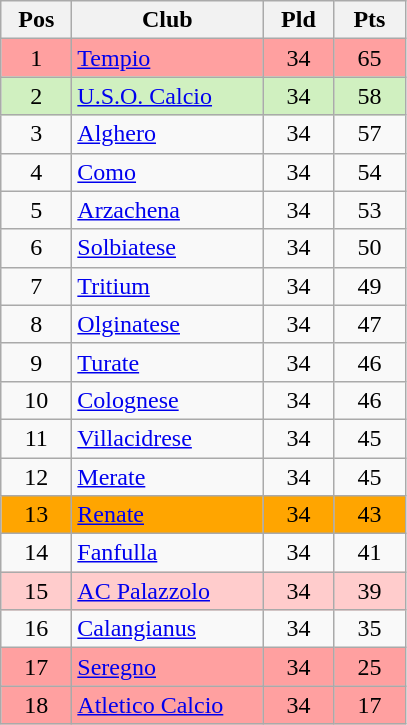<table class="wikitable">
<tr>
<th width=40>Pos</th>
<th width=120>Club</th>
<th width=40>Pld</th>
<th width=40>Pts</th>
</tr>
<tr style="background:#FFA0A0;">
<td style="text-align: center">1</td>
<td><a href='#'>Tempio</a></td>
<td style="text-align: center">34</td>
<td style="text-align: center">65</td>
</tr>
<tr style="background:#D0F0C0;">
<td style="text-align: center">2</td>
<td><a href='#'>U.S.O. Calcio</a></td>
<td style="text-align: center">34</td>
<td style="text-align: center">58</td>
</tr>
<tr>
<td style="text-align: center">3</td>
<td><a href='#'>Alghero</a></td>
<td style="text-align: center">34</td>
<td style="text-align: center">57</td>
</tr>
<tr>
<td style="text-align: center">4</td>
<td><a href='#'>Como</a></td>
<td style="text-align: center">34</td>
<td style="text-align: center">54</td>
</tr>
<tr>
<td style="text-align: center">5</td>
<td><a href='#'>Arzachena</a></td>
<td style="text-align: center">34</td>
<td style="text-align: center">53</td>
</tr>
<tr>
<td style="text-align: center">6</td>
<td><a href='#'>Solbiatese</a></td>
<td style="text-align: center">34</td>
<td style="text-align: center">50</td>
</tr>
<tr>
<td style="text-align: center">7</td>
<td><a href='#'>Tritium</a></td>
<td style="text-align: center">34</td>
<td style="text-align: center">49</td>
</tr>
<tr>
<td style="text-align: center">8</td>
<td><a href='#'>Olginatese</a></td>
<td style="text-align: center">34</td>
<td style="text-align: center">47</td>
</tr>
<tr>
<td style="text-align: center">9</td>
<td><a href='#'>Turate</a></td>
<td style="text-align: center">34</td>
<td style="text-align: center">46</td>
</tr>
<tr>
<td style="text-align: center">10</td>
<td><a href='#'>Colognese</a></td>
<td style="text-align: center">34</td>
<td style="text-align: center">46</td>
</tr>
<tr>
<td style="text-align: center">11</td>
<td><a href='#'>Villacidrese</a></td>
<td style="text-align: center">34</td>
<td style="text-align: center">45</td>
</tr>
<tr>
<td style="text-align: center">12</td>
<td><a href='#'>Merate</a></td>
<td style="text-align: center">34</td>
<td style="text-align: center">45</td>
</tr>
<tr style="background:orange;">
<td style="text-align: center">13</td>
<td><a href='#'>Renate</a></td>
<td style="text-align: center">34</td>
<td style="text-align: center">43</td>
</tr>
<tr>
<td style="text-align: center">14</td>
<td><a href='#'>Fanfulla</a></td>
<td style="text-align: center">34</td>
<td style="text-align: center">41</td>
</tr>
<tr style="background:#FFCCCC;">
<td style="text-align: center">15</td>
<td><a href='#'>AC Palazzolo</a></td>
<td style="text-align: center">34</td>
<td style="text-align: center">39</td>
</tr>
<tr>
<td style="text-align: center">16</td>
<td><a href='#'>Calangianus</a></td>
<td style="text-align: center">34</td>
<td style="text-align: center">35</td>
</tr>
<tr style="background:#FFA0A0;">
<td style="text-align: center">17</td>
<td><a href='#'>Seregno</a></td>
<td style="text-align: center">34</td>
<td style="text-align: center">25</td>
</tr>
<tr style="background:#FFA0A0;">
<td style="text-align: center">18</td>
<td><a href='#'>Atletico Calcio</a></td>
<td style="text-align: center">34</td>
<td style="text-align: center">17</td>
</tr>
</table>
